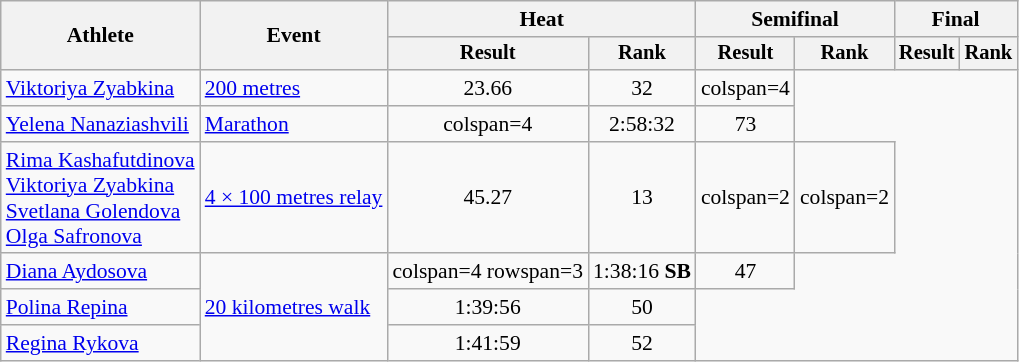<table class="wikitable" style="font-size:90%">
<tr>
<th rowspan="2">Athlete</th>
<th rowspan="2">Event</th>
<th colspan="2">Heat</th>
<th colspan="2">Semifinal</th>
<th colspan="2">Final</th>
</tr>
<tr style="font-size:95%">
<th>Result</th>
<th>Rank</th>
<th>Result</th>
<th>Rank</th>
<th>Result</th>
<th>Rank</th>
</tr>
<tr style=text-align:center>
<td style=text-align:left><a href='#'>Viktoriya Zyabkina</a></td>
<td style=text-align:left><a href='#'>200 metres</a></td>
<td>23.66</td>
<td>32</td>
<td>colspan=4 </td>
</tr>
<tr style=text-align:center>
<td style=text-align:left><a href='#'>Yelena Nanaziashvili</a></td>
<td style=text-align:left><a href='#'>Marathon</a></td>
<td>colspan=4 </td>
<td>2:58:32</td>
<td>73</td>
</tr>
<tr style=text-align:center>
<td style=text-align:left><a href='#'>Rima Kashafutdinova</a><br><a href='#'>Viktoriya Zyabkina</a><br><a href='#'>Svetlana Golendova</a><br><a href='#'>Olga Safronova</a></td>
<td style=text-align:left><a href='#'>4 × 100 metres relay</a></td>
<td>45.27</td>
<td>13</td>
<td>colspan=2 </td>
<td>colspan=2 </td>
</tr>
<tr style=text-align:center>
<td style=text-align:left><a href='#'>Diana Aydosova</a></td>
<td style=text-align:left rowspan=3><a href='#'>20 kilometres walk</a></td>
<td>colspan=4 rowspan=3 </td>
<td>1:38:16 <strong>SB</strong></td>
<td>47</td>
</tr>
<tr style=text-align:center>
<td style=text-align:left><a href='#'>Polina Repina</a></td>
<td>1:39:56</td>
<td>50</td>
</tr>
<tr style=text-align:center>
<td style=text-align:left><a href='#'>Regina Rykova</a></td>
<td>1:41:59</td>
<td>52</td>
</tr>
</table>
